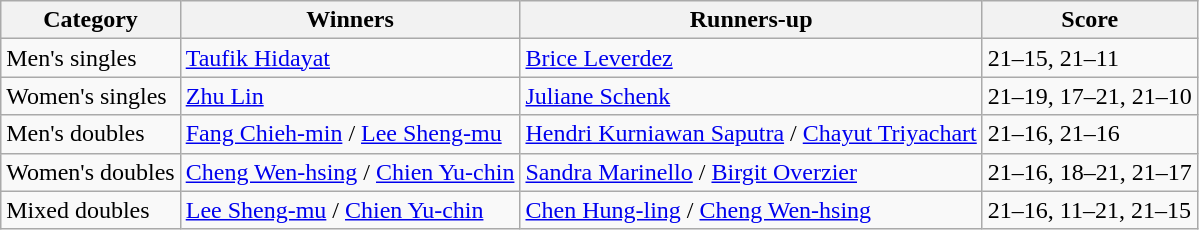<table class=wikitable style="white-space:nowrap;">
<tr>
<th>Category</th>
<th>Winners</th>
<th>Runners-up</th>
<th>Score</th>
</tr>
<tr>
<td>Men's singles</td>
<td> <a href='#'>Taufik Hidayat</a></td>
<td> <a href='#'>Brice Leverdez</a></td>
<td>21–15, 21–11</td>
</tr>
<tr>
<td>Women's singles</td>
<td> <a href='#'>Zhu Lin</a></td>
<td> <a href='#'>Juliane Schenk</a></td>
<td>21–19, 17–21, 21–10</td>
</tr>
<tr>
<td>Men's doubles</td>
<td> <a href='#'>Fang Chieh-min</a> / <a href='#'>Lee Sheng-mu</a></td>
<td> <a href='#'>Hendri Kurniawan Saputra</a> / <a href='#'>Chayut Triyachart</a></td>
<td>21–16, 21–16</td>
</tr>
<tr>
<td>Women's doubles</td>
<td> <a href='#'>Cheng Wen-hsing</a> / <a href='#'>Chien Yu-chin</a></td>
<td> <a href='#'>Sandra Marinello</a> / <a href='#'>Birgit Overzier</a></td>
<td>21–16, 18–21, 21–17</td>
</tr>
<tr>
<td>Mixed doubles</td>
<td> <a href='#'>Lee Sheng-mu</a> / <a href='#'>Chien Yu-chin</a></td>
<td> <a href='#'>Chen Hung-ling</a> / <a href='#'>Cheng Wen-hsing</a></td>
<td>21–16, 11–21, 21–15</td>
</tr>
</table>
